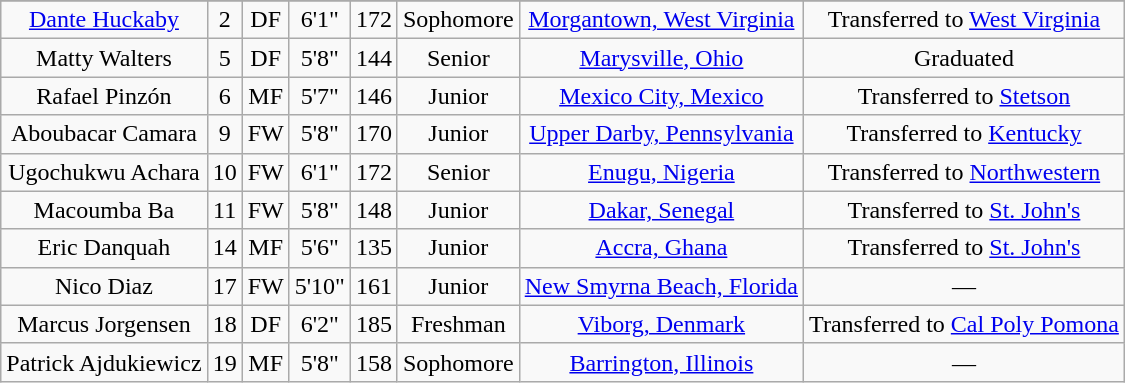<table class="wikitable sortable" border="1" style="text-align:center;">
<tr align=center>
</tr>
<tr>
<td><a href='#'>Dante Huckaby</a></td>
<td>2</td>
<td>DF</td>
<td>6'1"</td>
<td>172</td>
<td>Sophomore</td>
<td><a href='#'>Morgantown, West Virginia</a></td>
<td>Transferred to <a href='#'>West Virginia</a></td>
</tr>
<tr>
<td>Matty Walters</td>
<td>5</td>
<td>DF</td>
<td>5'8"</td>
<td>144</td>
<td>Senior</td>
<td><a href='#'>Marysville, Ohio</a></td>
<td>Graduated</td>
</tr>
<tr>
<td>Rafael Pinzón</td>
<td>6</td>
<td>MF</td>
<td>5'7"</td>
<td>146</td>
<td>Junior</td>
<td><a href='#'>Mexico City, Mexico</a></td>
<td>Transferred to <a href='#'>Stetson</a></td>
</tr>
<tr>
<td>Aboubacar Camara</td>
<td>9</td>
<td>FW</td>
<td>5'8"</td>
<td>170</td>
<td>Junior</td>
<td><a href='#'>Upper Darby, Pennsylvania</a></td>
<td>Transferred to <a href='#'>Kentucky</a></td>
</tr>
<tr>
<td>Ugochukwu Achara</td>
<td>10</td>
<td>FW</td>
<td>6'1"</td>
<td>172</td>
<td>Senior</td>
<td><a href='#'>Enugu, Nigeria</a></td>
<td>Transferred to <a href='#'>Northwestern</a></td>
</tr>
<tr>
<td>Macoumba Ba</td>
<td>11</td>
<td>FW</td>
<td>5'8"</td>
<td>148</td>
<td>Junior</td>
<td><a href='#'>Dakar, Senegal</a></td>
<td>Transferred to <a href='#'>St. John's</a></td>
</tr>
<tr>
<td>Eric Danquah</td>
<td>14</td>
<td>MF</td>
<td>5'6"</td>
<td>135</td>
<td>Junior</td>
<td><a href='#'>Accra, Ghana</a></td>
<td>Transferred to <a href='#'>St. John's</a></td>
</tr>
<tr>
<td>Nico Diaz</td>
<td>17</td>
<td>FW</td>
<td>5'10"</td>
<td>161</td>
<td>Junior</td>
<td><a href='#'>New Smyrna Beach, Florida</a></td>
<td>—</td>
</tr>
<tr>
<td>Marcus Jorgensen</td>
<td>18</td>
<td>DF</td>
<td>6'2"</td>
<td>185</td>
<td>Freshman</td>
<td><a href='#'>Viborg, Denmark</a></td>
<td>Transferred to <a href='#'>Cal Poly Pomona</a></td>
</tr>
<tr>
<td>Patrick Ajdukiewicz</td>
<td>19</td>
<td>MF</td>
<td>5'8"</td>
<td>158</td>
<td>Sophomore</td>
<td><a href='#'>Barrington, Illinois</a></td>
<td>—</td>
</tr>
</table>
